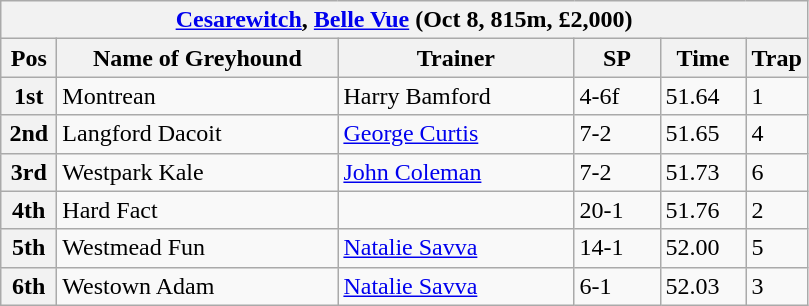<table class="wikitable">
<tr>
<th colspan="6"><a href='#'>Cesarewitch</a>, <a href='#'>Belle Vue</a> (Oct 8, 815m, £2,000)</th>
</tr>
<tr>
<th width=30>Pos</th>
<th width=180>Name of Greyhound</th>
<th width=150>Trainer</th>
<th width=50>SP</th>
<th width=50>Time</th>
<th width=30>Trap</th>
</tr>
<tr>
<th>1st</th>
<td>Montrean</td>
<td>Harry Bamford</td>
<td>4-6f</td>
<td>51.64</td>
<td>1</td>
</tr>
<tr>
<th>2nd</th>
<td>Langford Dacoit</td>
<td><a href='#'>George Curtis</a></td>
<td>7-2</td>
<td>51.65</td>
<td>4</td>
</tr>
<tr>
<th>3rd</th>
<td>Westpark Kale</td>
<td><a href='#'>John Coleman</a></td>
<td>7-2</td>
<td>51.73</td>
<td>6</td>
</tr>
<tr>
<th>4th</th>
<td>Hard Fact</td>
<td></td>
<td>20-1</td>
<td>51.76</td>
<td>2</td>
</tr>
<tr>
<th>5th</th>
<td>Westmead Fun</td>
<td><a href='#'>Natalie Savva</a></td>
<td>14-1</td>
<td>52.00</td>
<td>5</td>
</tr>
<tr>
<th>6th</th>
<td>Westown Adam</td>
<td><a href='#'>Natalie Savva</a></td>
<td>6-1</td>
<td>52.03</td>
<td>3</td>
</tr>
</table>
